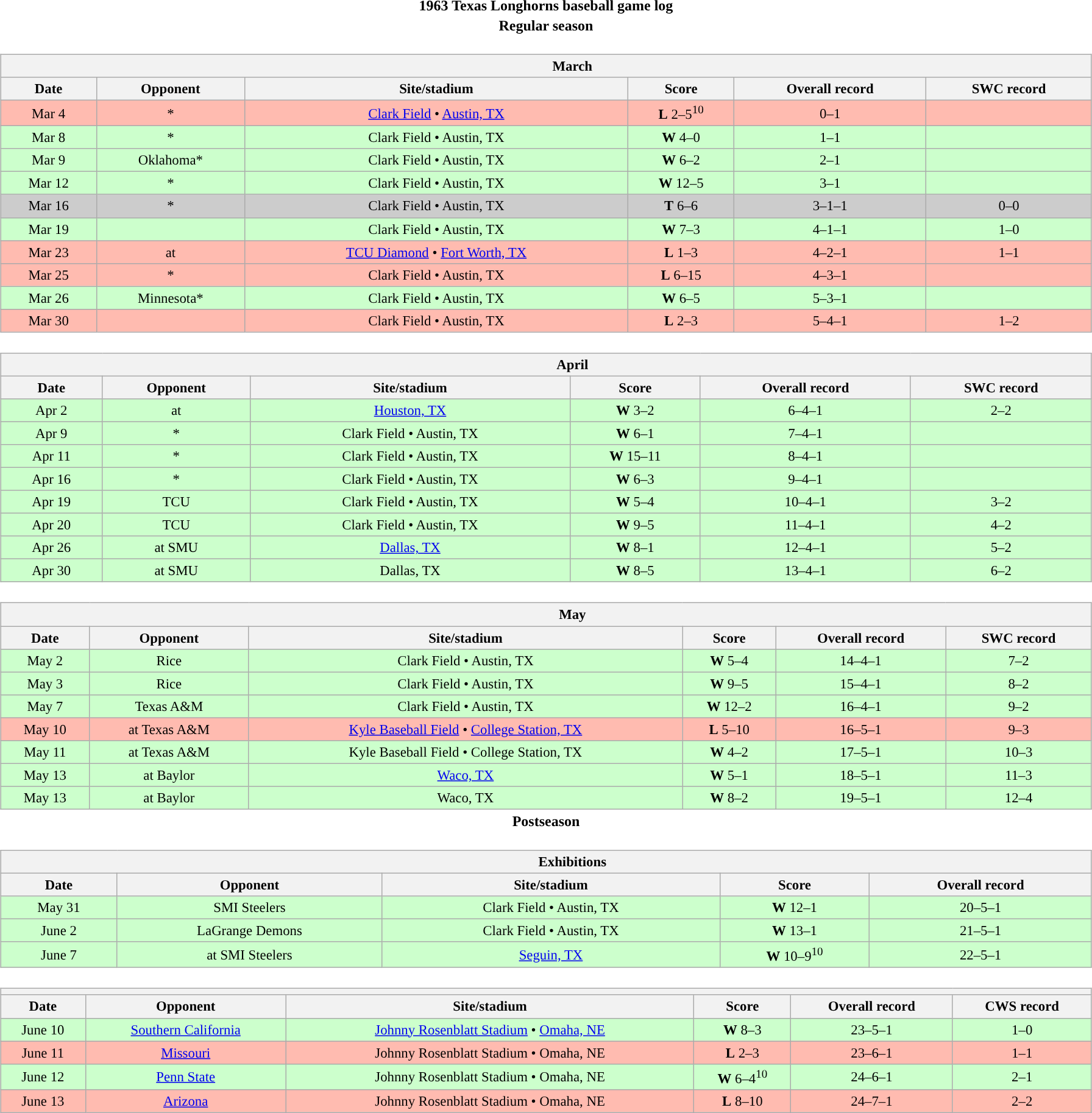<table class="toccolours" width=95% style="margin:1.5em auto; text-align:center;">
<tr>
<th colspan=2>1963 Texas Longhorns baseball game log</th>
</tr>
<tr>
<th colspan=2>Regular season</th>
</tr>
<tr valign="top">
<td><br><table class="wikitable collapsible collapsed" style="margin:auto; font-size:95%; width:100%">
<tr>
<th colspan=11 style="padding-left:4em;">March</th>
</tr>
<tr>
<th>Date</th>
<th>Opponent</th>
<th>Site/stadium</th>
<th>Score</th>
<th>Overall record</th>
<th>SWC record</th>
</tr>
<tr bgcolor=ffbbb>
<td>Mar 4</td>
<td>*</td>
<td><a href='#'>Clark Field</a> • <a href='#'>Austin, TX</a></td>
<td><strong>L</strong> 2–5<sup>10</sup></td>
<td>0–1</td>
<td></td>
</tr>
<tr bgcolor=ccffcc>
<td>Mar 8</td>
<td>*</td>
<td>Clark Field • Austin, TX</td>
<td><strong>W</strong> 4–0</td>
<td>1–1</td>
<td></td>
</tr>
<tr bgcolor=ccffcc>
<td>Mar 9</td>
<td>Oklahoma*</td>
<td>Clark Field • Austin, TX</td>
<td><strong>W</strong> 6–2</td>
<td>2–1</td>
<td></td>
</tr>
<tr bgcolor=ccffcc>
<td>Mar 12</td>
<td>*</td>
<td>Clark Field • Austin, TX</td>
<td><strong>W</strong> 12–5</td>
<td>3–1</td>
<td></td>
</tr>
<tr bgcolor=cccccc>
<td>Mar 16</td>
<td>*</td>
<td>Clark Field • Austin, TX</td>
<td><strong>T</strong> 6–6</td>
<td>3–1–1</td>
<td>0–0</td>
</tr>
<tr bgcolor=ccffcc>
<td>Mar 19</td>
<td></td>
<td>Clark Field • Austin, TX</td>
<td><strong>W</strong> 7–3</td>
<td>4–1–1</td>
<td>1–0</td>
</tr>
<tr bgcolor=ffbbb>
<td>Mar 23</td>
<td>at </td>
<td><a href='#'>TCU Diamond</a> • <a href='#'>Fort Worth, TX</a></td>
<td><strong>L</strong> 1–3</td>
<td>4–2–1</td>
<td>1–1</td>
</tr>
<tr bgcolor=ffbbb>
<td>Mar 25</td>
<td>*</td>
<td>Clark Field • Austin, TX</td>
<td><strong>L</strong> 6–15</td>
<td>4–3–1</td>
<td></td>
</tr>
<tr bgcolor=ccffcc>
<td>Mar 26</td>
<td>Minnesota*</td>
<td>Clark Field • Austin, TX</td>
<td><strong>W</strong> 6–5</td>
<td>5–3–1</td>
<td></td>
</tr>
<tr bgcolor=ffbbb>
<td>Mar 30</td>
<td></td>
<td>Clark Field • Austin, TX</td>
<td><strong>L</strong> 2–3</td>
<td>5–4–1</td>
<td>1–2</td>
</tr>
</table>
</td>
</tr>
<tr>
<td><br><table class="wikitable collapsible collapsed" style="margin:auto; font-size:95%; width:100%">
<tr>
<th colspan=11 style="padding-left:4em;">April</th>
</tr>
<tr>
<th>Date</th>
<th>Opponent</th>
<th>Site/stadium</th>
<th>Score</th>
<th>Overall record</th>
<th>SWC record</th>
</tr>
<tr bgcolor=ccffcc>
<td>Apr 2</td>
<td>at </td>
<td><a href='#'>Houston, TX</a></td>
<td><strong>W</strong> 3–2</td>
<td>6–4–1</td>
<td>2–2</td>
</tr>
<tr bgcolor=ccffcc>
<td>Apr 9</td>
<td>*</td>
<td>Clark Field • Austin, TX</td>
<td><strong>W</strong> 6–1</td>
<td>7–4–1</td>
<td></td>
</tr>
<tr bgcolor=ccffcc>
<td>Apr 11</td>
<td>*</td>
<td>Clark Field • Austin, TX</td>
<td><strong>W</strong> 15–11</td>
<td>8–4–1</td>
<td></td>
</tr>
<tr bgcolor=ccffcc>
<td>Apr 16</td>
<td>*</td>
<td>Clark Field • Austin, TX</td>
<td><strong>W</strong> 6–3</td>
<td>9–4–1</td>
<td></td>
</tr>
<tr bgcolor=ccffcc>
<td>Apr 19</td>
<td>TCU</td>
<td>Clark Field • Austin, TX</td>
<td><strong>W</strong> 5–4</td>
<td>10–4–1</td>
<td>3–2</td>
</tr>
<tr bgcolor=ccffcc>
<td>Apr 20</td>
<td>TCU</td>
<td>Clark Field • Austin, TX</td>
<td><strong>W</strong> 9–5</td>
<td>11–4–1</td>
<td>4–2</td>
</tr>
<tr bgcolor=ccffcc>
<td>Apr 26</td>
<td>at SMU</td>
<td><a href='#'>Dallas, TX</a></td>
<td><strong>W</strong> 8–1</td>
<td>12–4–1</td>
<td>5–2</td>
</tr>
<tr bgcolor=ccffcc>
<td>Apr 30</td>
<td>at SMU</td>
<td>Dallas, TX</td>
<td><strong>W</strong> 8–5</td>
<td>13–4–1</td>
<td>6–2</td>
</tr>
</table>
</td>
</tr>
<tr>
<td><br><table class="wikitable collapsible collapsed" style="margin:auto; font-size:95%; width:100%">
<tr>
<th colspan=11 style="padding-left:4em;">May</th>
</tr>
<tr>
<th>Date</th>
<th>Opponent</th>
<th>Site/stadium</th>
<th>Score</th>
<th>Overall record</th>
<th>SWC record</th>
</tr>
<tr bgcolor=ccffcc>
<td>May 2</td>
<td>Rice</td>
<td>Clark Field • Austin, TX</td>
<td><strong>W</strong> 5–4</td>
<td>14–4–1</td>
<td>7–2</td>
</tr>
<tr bgcolor=ccffcc>
<td>May 3</td>
<td>Rice</td>
<td>Clark Field • Austin, TX</td>
<td><strong>W</strong> 9–5</td>
<td>15–4–1</td>
<td>8–2</td>
</tr>
<tr bgcolor=ccffcc>
<td>May 7</td>
<td>Texas A&M</td>
<td>Clark Field • Austin, TX</td>
<td><strong>W</strong> 12–2</td>
<td>16–4–1</td>
<td>9–2</td>
</tr>
<tr bgcolor=ffbbb>
<td>May 10</td>
<td>at Texas A&M</td>
<td><a href='#'>Kyle Baseball Field</a> • <a href='#'>College Station, TX</a></td>
<td><strong>L</strong> 5–10</td>
<td>16–5–1</td>
<td>9–3</td>
</tr>
<tr bgcolor=ccffcc>
<td>May 11</td>
<td>at Texas A&M</td>
<td>Kyle Baseball Field • College Station, TX</td>
<td><strong>W</strong> 4–2</td>
<td>17–5–1</td>
<td>10–3</td>
</tr>
<tr bgcolor=ccffcc>
<td>May 13</td>
<td>at Baylor</td>
<td><a href='#'>Waco, TX</a></td>
<td><strong>W</strong> 5–1</td>
<td>18–5–1</td>
<td>11–3</td>
</tr>
<tr bgcolor=ccffcc>
<td>May 13</td>
<td>at Baylor</td>
<td>Waco, TX</td>
<td><strong>W</strong> 8–2</td>
<td>19–5–1</td>
<td>12–4</td>
</tr>
</table>
</td>
</tr>
<tr>
<th colspan=2>Postseason</th>
</tr>
<tr valign="top">
<td><br><table class="wikitable collapsible collapsed" style="margin:auto; font-size:95%; width:100%">
<tr>
<th colspan=11 style="padding-left:4em; ">Exhibitions</th>
</tr>
<tr>
<th>Date</th>
<th>Opponent</th>
<th>Site/stadium</th>
<th>Score</th>
<th>Overall record</th>
</tr>
<tr bgcolor=ccffcc>
<td>May 31</td>
<td>SMI Steelers</td>
<td>Clark Field • Austin, TX</td>
<td><strong>W</strong> 12–1</td>
<td>20–5–1</td>
</tr>
<tr bgcolor=ccffcc>
<td>June 2</td>
<td>LaGrange Demons</td>
<td>Clark Field • Austin, TX</td>
<td><strong>W</strong> 13–1</td>
<td>21–5–1</td>
</tr>
<tr bgcolor=ccffcc>
<td>June 7</td>
<td>at SMI Steelers</td>
<td><a href='#'>Seguin, TX</a></td>
<td><strong>W</strong> 10–9<sup>10</sup></td>
<td>22–5–1</td>
</tr>
</table>
</td>
</tr>
<tr>
<td><br><table class="wikitable collapsible collapsed" style="margin:auto; font-size:95%; width:100%">
<tr>
<th colspan=11 style="padding-left:4em; "></th>
</tr>
<tr>
<th>Date</th>
<th>Opponent</th>
<th>Site/stadium</th>
<th>Score</th>
<th>Overall record</th>
<th>CWS record</th>
</tr>
<tr bgcolor=ccffcc>
<td>June 10</td>
<td><a href='#'>Southern California</a></td>
<td><a href='#'>Johnny Rosenblatt Stadium</a> • <a href='#'>Omaha, NE</a></td>
<td><strong>W</strong> 8–3</td>
<td>23–5–1</td>
<td>1–0</td>
</tr>
<tr bgcolor=ffbbb>
<td>June 11</td>
<td><a href='#'>Missouri</a></td>
<td>Johnny Rosenblatt Stadium • Omaha, NE</td>
<td><strong>L</strong> 2–3</td>
<td>23–6–1</td>
<td>1–1</td>
</tr>
<tr bgcolor=ccffcc>
<td>June 12</td>
<td><a href='#'>Penn State</a></td>
<td>Johnny Rosenblatt Stadium • Omaha, NE</td>
<td><strong>W</strong> 6–4<sup>10</sup></td>
<td>24–6–1</td>
<td>2–1</td>
</tr>
<tr bgcolor=ffbbb>
<td>June 13</td>
<td><a href='#'>Arizona</a></td>
<td>Johnny Rosenblatt Stadium • Omaha, NE</td>
<td><strong>L</strong> 8–10</td>
<td>24–7–1</td>
<td>2–2</td>
</tr>
</table>
</td>
</tr>
</table>
